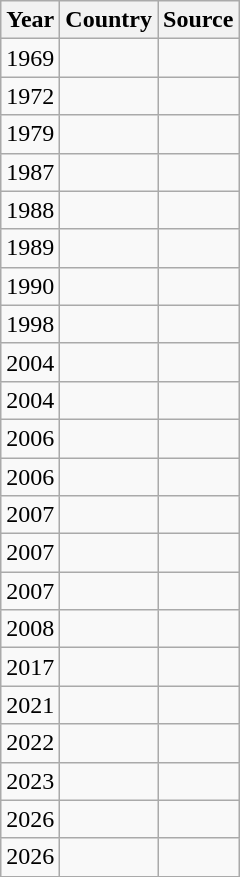<table class="wikitable">
<tr>
<th>Year</th>
<th>Country</th>
<th>Source</th>
</tr>
<tr>
<td>1969</td>
<td></td>
<td></td>
</tr>
<tr>
<td>1972</td>
<td></td>
<td></td>
</tr>
<tr>
<td>1979</td>
<td></td>
<td></td>
</tr>
<tr>
<td>1987</td>
<td></td>
<td></td>
</tr>
<tr>
<td>1988</td>
<td></td>
<td></td>
</tr>
<tr>
<td>1989</td>
<td></td>
<td></td>
</tr>
<tr>
<td>1990</td>
<td></td>
<td></td>
</tr>
<tr>
<td>1998</td>
<td></td>
<td></td>
</tr>
<tr>
<td>2004</td>
<td></td>
<td></td>
</tr>
<tr>
<td>2004</td>
<td></td>
<td></td>
</tr>
<tr>
<td>2006</td>
<td></td>
<td></td>
</tr>
<tr>
<td>2006</td>
<td></td>
<td></td>
</tr>
<tr>
<td>2007</td>
<td></td>
<td></td>
</tr>
<tr>
<td>2007</td>
<td></td>
<td></td>
</tr>
<tr>
<td>2007</td>
<td></td>
<td></td>
</tr>
<tr>
<td>2008</td>
<td></td>
<td></td>
</tr>
<tr>
<td>2017</td>
<td></td>
<td></td>
</tr>
<tr>
<td>2021</td>
<td></td>
<td></td>
</tr>
<tr>
<td>2022</td>
<td></td>
<td></td>
</tr>
<tr>
<td>2023</td>
<td></td>
<td></td>
</tr>
<tr>
<td>2026</td>
<td></td>
<td></td>
</tr>
<tr>
<td>2026</td>
<td></td>
<td></td>
</tr>
</table>
